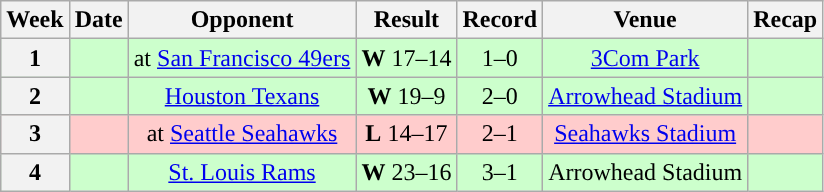<table class="wikitable" style="text-align:center">
<tr>
<th>Week</th>
<th>Date</th>
<th>Opponent</th>
<th>Result</th>
<th>Record</th>
<th>Venue</th>
<th>Recap</th>
</tr>
<tr style="background:#cfc">
<th>1</th>
<td></td>
<td>at <a href='#'>San Francisco 49ers</a></td>
<td><strong>W</strong> 17–14 </td>
<td>1–0</td>
<td><a href='#'>3Com Park</a></td>
<td></td>
</tr>
<tr style="background:#cfc">
<th>2</th>
<td></td>
<td><a href='#'>Houston Texans</a></td>
<td><strong>W</strong> 19–9</td>
<td>2–0</td>
<td><a href='#'>Arrowhead Stadium</a></td>
<td></td>
</tr>
<tr style="background:#fcc">
<th>3</th>
<td></td>
<td>at <a href='#'>Seattle Seahawks</a></td>
<td><strong>L</strong> 14–17</td>
<td>2–1</td>
<td><a href='#'>Seahawks Stadium</a></td>
<td></td>
</tr>
<tr style="background:#cfc">
<th>4</th>
<td></td>
<td><a href='#'>St. Louis Rams</a></td>
<td><strong>W</strong> 23–16</td>
<td>3–1</td>
<td>Arrowhead Stadium</td>
<td></td>
</tr>
</table>
